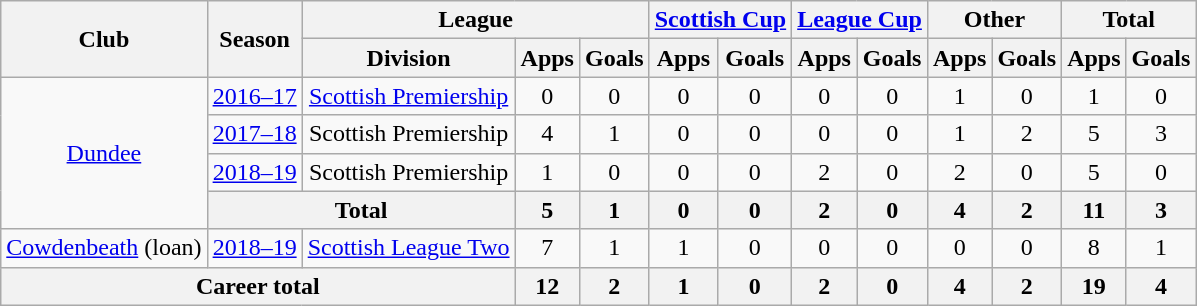<table class=wikitable style="text-align: center">
<tr>
<th rowspan=2>Club</th>
<th rowspan=2>Season</th>
<th colspan=3>League</th>
<th colspan=2><a href='#'>Scottish Cup</a></th>
<th colspan=2><a href='#'>League Cup</a></th>
<th colspan=2>Other</th>
<th colspan=2>Total</th>
</tr>
<tr>
<th>Division</th>
<th>Apps</th>
<th>Goals</th>
<th>Apps</th>
<th>Goals</th>
<th>Apps</th>
<th>Goals</th>
<th>Apps</th>
<th>Goals</th>
<th>Apps</th>
<th>Goals</th>
</tr>
<tr>
<td rowspan=4><a href='#'>Dundee</a></td>
<td><a href='#'>2016–17</a></td>
<td><a href='#'>Scottish Premiership</a></td>
<td>0</td>
<td>0</td>
<td>0</td>
<td>0</td>
<td>0</td>
<td>0</td>
<td>1</td>
<td>0</td>
<td>1</td>
<td>0</td>
</tr>
<tr>
<td><a href='#'>2017–18</a></td>
<td>Scottish Premiership</td>
<td>4</td>
<td>1</td>
<td>0</td>
<td>0</td>
<td>0</td>
<td>0</td>
<td>1</td>
<td>2</td>
<td>5</td>
<td>3</td>
</tr>
<tr>
<td><a href='#'>2018–19</a></td>
<td>Scottish Premiership</td>
<td>1</td>
<td>0</td>
<td>0</td>
<td>0</td>
<td>2</td>
<td>0</td>
<td>2</td>
<td>0</td>
<td>5</td>
<td>0</td>
</tr>
<tr>
<th colspan="2">Total</th>
<th>5</th>
<th>1</th>
<th>0</th>
<th>0</th>
<th>2</th>
<th>0</th>
<th>4</th>
<th>2</th>
<th>11</th>
<th>3</th>
</tr>
<tr>
<td><a href='#'>Cowdenbeath</a> (loan)</td>
<td><a href='#'>2018–19</a></td>
<td><a href='#'>Scottish League Two</a></td>
<td>7</td>
<td>1</td>
<td>1</td>
<td>0</td>
<td>0</td>
<td>0</td>
<td>0</td>
<td>0</td>
<td>8</td>
<td>1</td>
</tr>
<tr>
<th colspan=3>Career total</th>
<th>12</th>
<th>2</th>
<th>1</th>
<th>0</th>
<th>2</th>
<th>0</th>
<th>4</th>
<th>2</th>
<th>19</th>
<th>4</th>
</tr>
</table>
